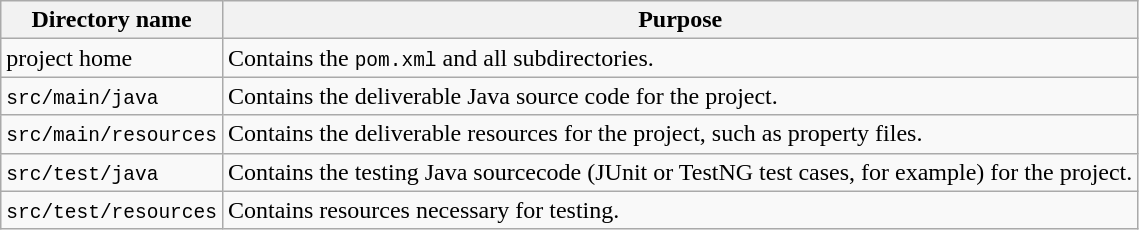<table class="wikitable">
<tr>
<th>Directory name</th>
<th>Purpose</th>
</tr>
<tr>
<td>project home</td>
<td>Contains the <code>pom.xml</code> and all subdirectories.</td>
</tr>
<tr>
<td><code>src/main/java</code></td>
<td>Contains the deliverable Java source code for the project.</td>
</tr>
<tr>
<td><code>src/main/resources</code></td>
<td>Contains the deliverable resources for the project, such as property files.</td>
</tr>
<tr>
<td><code>src/test/java</code></td>
<td>Contains the testing Java sourcecode (JUnit or TestNG test cases, for example) for the project.</td>
</tr>
<tr>
<td><code>src/test/resources</code></td>
<td>Contains resources necessary for testing.</td>
</tr>
</table>
